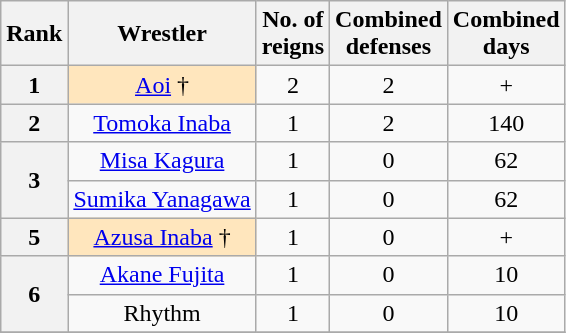<table class="wikitable sortable" style="text-align: center">
<tr>
<th>Rank</th>
<th>Wrestler</th>
<th>No. of<br>reigns</th>
<th>Combined<br>defenses</th>
<th>Combined<br>days</th>
</tr>
<tr>
<th>1</th>
<td style="background-color:#FFE6BD"><a href='#'>Aoi</a> †</td>
<td>2</td>
<td>2</td>
<td>+</td>
</tr>
<tr>
<th>2</th>
<td><a href='#'>Tomoka Inaba</a></td>
<td>1</td>
<td>2</td>
<td>140</td>
</tr>
<tr>
<th rowspan="2">3</th>
<td><a href='#'>Misa Kagura</a></td>
<td>1</td>
<td>0</td>
<td>62</td>
</tr>
<tr>
<td><a href='#'>Sumika Yanagawa</a></td>
<td>1</td>
<td>0</td>
<td>62</td>
</tr>
<tr>
<th>5</th>
<td style="background-color:#FFE6BD"><a href='#'>Azusa Inaba</a> †</td>
<td>1</td>
<td>0</td>
<td>+</td>
</tr>
<tr>
<th rowspan="2">6</th>
<td><a href='#'>Akane Fujita</a></td>
<td>1</td>
<td>0</td>
<td>10</td>
</tr>
<tr>
<td>Rhythm</td>
<td>1</td>
<td>0</td>
<td>10</td>
</tr>
<tr>
</tr>
</table>
